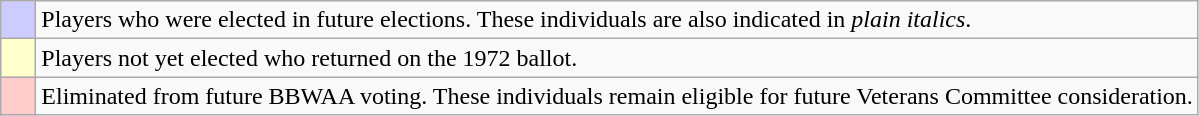<table class="wikitable">
<tr>
<td bgcolor="#ccccff">    </td>
<td>Players who were elected in future elections. These individuals are also indicated in <em>plain italics</em>.</td>
</tr>
<tr>
<td bgcolor="#ffffcc">    </td>
<td>Players not yet elected who returned on the 1972 ballot.</td>
</tr>
<tr>
<td bgcolor="#ffcccc">    </td>
<td>Eliminated from future BBWAA voting. These individuals remain eligible for future Veterans Committee consideration.</td>
</tr>
</table>
